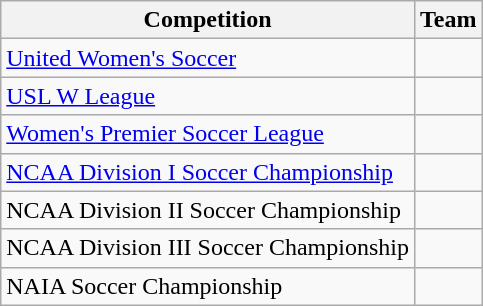<table class="wikitable">
<tr>
<th scope="col">Competition</th>
<th scope="col">Team</th>
</tr>
<tr>
<td><a href='#'>United Women's Soccer</a></td>
<td></td>
</tr>
<tr>
<td><a href='#'>USL W League</a></td>
<td></td>
</tr>
<tr>
<td><a href='#'>Women's Premier Soccer League</a></td>
<td></td>
</tr>
<tr>
<td><a href='#'>NCAA Division I Soccer Championship</a></td>
<td></td>
</tr>
<tr>
<td>NCAA Division II Soccer Championship</td>
<td></td>
</tr>
<tr>
<td>NCAA Division III Soccer Championship</td>
<td></td>
</tr>
<tr>
<td>NAIA Soccer Championship</td>
<td></td>
</tr>
</table>
